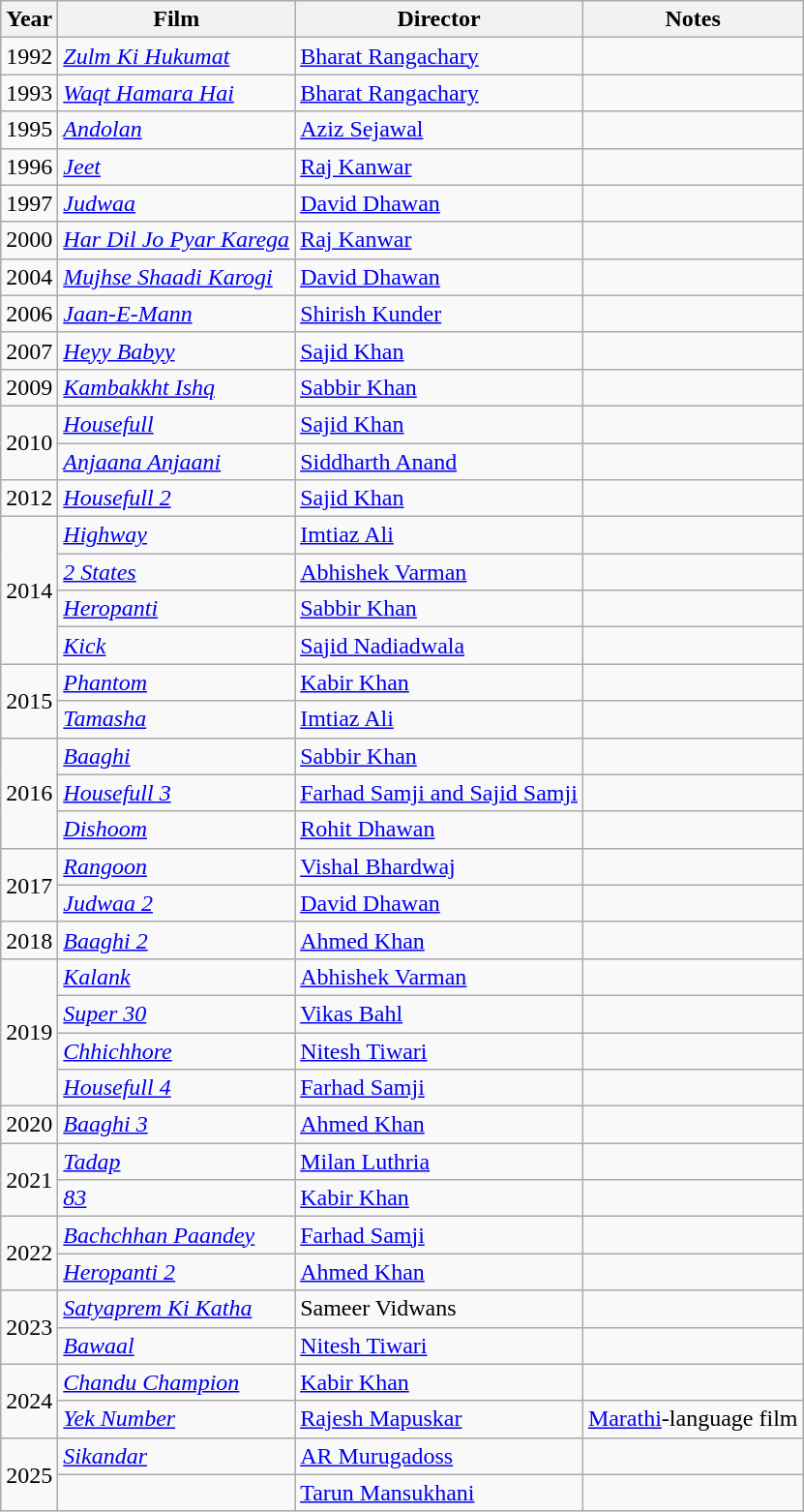<table class="wikitable sortable">
<tr style="text-align:center;">
<th>Year</th>
<th>Film</th>
<th>Director</th>
<th>Notes</th>
</tr>
<tr>
<td>1992</td>
<td><em><a href='#'>Zulm Ki Hukumat</a></em></td>
<td><a href='#'>Bharat Rangachary</a></td>
<td></td>
</tr>
<tr>
<td>1993</td>
<td><em><a href='#'>Waqt Hamara Hai</a></em></td>
<td><a href='#'>Bharat Rangachary</a></td>
<td></td>
</tr>
<tr>
<td>1995</td>
<td><em><a href='#'>Andolan</a></em></td>
<td><a href='#'>Aziz Sejawal</a></td>
<td></td>
</tr>
<tr>
<td>1996</td>
<td><em><a href='#'>Jeet</a></em></td>
<td><a href='#'>Raj Kanwar</a></td>
<td></td>
</tr>
<tr>
<td>1997</td>
<td><em><a href='#'>Judwaa</a></em></td>
<td><a href='#'>David Dhawan</a></td>
<td></td>
</tr>
<tr>
<td>2000</td>
<td><em><a href='#'>Har Dil Jo Pyar Karega</a></em></td>
<td><a href='#'>Raj Kanwar</a></td>
<td></td>
</tr>
<tr>
<td>2004</td>
<td><em><a href='#'>Mujhse Shaadi Karogi</a></em></td>
<td><a href='#'>David Dhawan</a></td>
<td></td>
</tr>
<tr>
<td>2006</td>
<td><em><a href='#'>Jaan-E-Mann</a></em></td>
<td><a href='#'>Shirish Kunder</a></td>
<td></td>
</tr>
<tr>
<td>2007</td>
<td><em><a href='#'>Heyy Babyy</a></em></td>
<td><a href='#'>Sajid Khan</a></td>
<td></td>
</tr>
<tr>
<td>2009</td>
<td><em><a href='#'>Kambakkht Ishq</a></em></td>
<td><a href='#'>Sabbir Khan</a></td>
<td></td>
</tr>
<tr>
<td rowspan="2">2010</td>
<td><em><a href='#'>Housefull</a></em></td>
<td><a href='#'>Sajid Khan</a></td>
<td></td>
</tr>
<tr>
<td><em><a href='#'>Anjaana Anjaani</a></em></td>
<td><a href='#'>Siddharth Anand</a></td>
<td></td>
</tr>
<tr>
<td>2012</td>
<td><em><a href='#'>Housefull 2</a></em></td>
<td><a href='#'>Sajid Khan</a></td>
<td></td>
</tr>
<tr>
<td rowspan="4">2014</td>
<td><em><a href='#'>Highway</a></em></td>
<td><a href='#'>Imtiaz Ali</a></td>
<td></td>
</tr>
<tr>
<td><em><a href='#'>2 States</a></em></td>
<td><a href='#'>Abhishek Varman</a></td>
<td></td>
</tr>
<tr>
<td><em><a href='#'>Heropanti</a></em></td>
<td><a href='#'>Sabbir Khan</a></td>
<td></td>
</tr>
<tr>
<td><em><a href='#'>Kick</a></em></td>
<td><a href='#'>Sajid Nadiadwala</a></td>
<td></td>
</tr>
<tr>
<td rowspan="2">2015</td>
<td><em><a href='#'>Phantom</a></em></td>
<td><a href='#'>Kabir Khan</a></td>
<td></td>
</tr>
<tr>
<td><em><a href='#'>Tamasha</a></em></td>
<td><a href='#'>Imtiaz Ali</a></td>
<td></td>
</tr>
<tr>
<td rowspan="3">2016</td>
<td><em><a href='#'>Baaghi</a></em></td>
<td><a href='#'>Sabbir Khan</a></td>
<td></td>
</tr>
<tr>
<td><em><a href='#'>Housefull 3</a></em></td>
<td><a href='#'>Farhad Samji and Sajid Samji</a></td>
<td></td>
</tr>
<tr>
<td><em><a href='#'>Dishoom</a></em></td>
<td><a href='#'>Rohit Dhawan</a></td>
<td></td>
</tr>
<tr>
<td rowspan="2">2017</td>
<td><em><a href='#'>Rangoon</a></em></td>
<td><a href='#'>Vishal Bhardwaj</a></td>
<td></td>
</tr>
<tr>
<td><em><a href='#'>Judwaa 2</a></em></td>
<td><a href='#'>David Dhawan</a></td>
<td></td>
</tr>
<tr>
<td>2018</td>
<td><em><a href='#'>Baaghi 2</a></em></td>
<td><a href='#'>Ahmed Khan</a></td>
<td></td>
</tr>
<tr>
<td rowspan="4">2019</td>
<td><em><a href='#'>Kalank</a></em></td>
<td><a href='#'>Abhishek Varman</a></td>
<td></td>
</tr>
<tr>
<td><em><a href='#'>Super 30</a></em></td>
<td><a href='#'>Vikas Bahl</a></td>
<td></td>
</tr>
<tr>
<td><em><a href='#'>Chhichhore</a></em></td>
<td><a href='#'>Nitesh Tiwari</a></td>
<td></td>
</tr>
<tr>
<td><em><a href='#'>Housefull 4</a></em></td>
<td><a href='#'>Farhad Samji</a></td>
<td></td>
</tr>
<tr>
<td>2020</td>
<td><em><a href='#'>Baaghi 3</a></em></td>
<td><a href='#'>Ahmed Khan</a></td>
<td></td>
</tr>
<tr>
<td rowspan="2">2021</td>
<td><em><a href='#'>Tadap</a></em></td>
<td><a href='#'>Milan Luthria</a></td>
<td></td>
</tr>
<tr>
<td><em><a href='#'>83</a></em></td>
<td><a href='#'>Kabir Khan</a></td>
<td></td>
</tr>
<tr>
<td rowspan="2">2022</td>
<td><em><a href='#'>Bachchhan Paandey</a></em></td>
<td><a href='#'>Farhad Samji</a></td>
<td></td>
</tr>
<tr>
<td><em><a href='#'>Heropanti 2</a></em></td>
<td><a href='#'>Ahmed Khan</a></td>
<td></td>
</tr>
<tr>
<td rowspan="2">2023</td>
<td><em><a href='#'>Satyaprem Ki Katha</a></em></td>
<td>Sameer Vidwans</td>
<td></td>
</tr>
<tr>
<td><em><a href='#'>Bawaal</a></em></td>
<td><a href='#'>Nitesh Tiwari</a></td>
<td></td>
</tr>
<tr>
<td rowspan="2">2024</td>
<td><em><a href='#'>Chandu Champion</a></em></td>
<td><a href='#'>Kabir Khan</a></td>
<td></td>
</tr>
<tr>
<td><em><a href='#'>Yek Number</a></em></td>
<td><a href='#'>Rajesh Mapuskar</a></td>
<td><a href='#'>Marathi</a>-language film</td>
</tr>
<tr>
<td rowspan="2">2025</td>
<td><em><a href='#'>Sikandar</a></em></td>
<td><a href='#'>AR Murugadoss</a></td>
<td></td>
</tr>
<tr>
<td></td>
<td><a href='#'>Tarun Mansukhani</a></td>
<td></td>
</tr>
</table>
